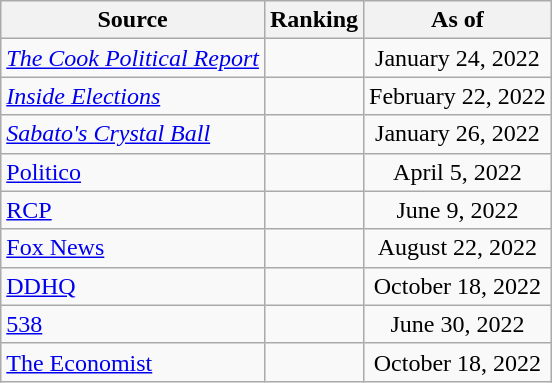<table class="wikitable" style="text-align:center">
<tr>
<th>Source</th>
<th>Ranking</th>
<th>As of</th>
</tr>
<tr>
<td align=left><em><a href='#'>The Cook Political Report</a></em></td>
<td></td>
<td>January 24, 2022</td>
</tr>
<tr>
<td align=left><em><a href='#'>Inside Elections</a></em></td>
<td></td>
<td>February 22, 2022</td>
</tr>
<tr>
<td align=left><em><a href='#'>Sabato's Crystal Ball</a></em></td>
<td></td>
<td>January 26, 2022</td>
</tr>
<tr>
<td align="left"><a href='#'>Politico</a></td>
<td></td>
<td>April 5, 2022</td>
</tr>
<tr>
<td align="left"><a href='#'>RCP</a></td>
<td></td>
<td>June 9, 2022</td>
</tr>
<tr>
<td align=left><a href='#'>Fox News</a></td>
<td></td>
<td>August 22, 2022</td>
</tr>
<tr>
<td align="left"><a href='#'>DDHQ</a></td>
<td></td>
<td>October 18, 2022</td>
</tr>
<tr>
<td align="left"><a href='#'>538</a></td>
<td></td>
<td>June 30, 2022</td>
</tr>
<tr>
<td align="left"><a href='#'>The Economist</a></td>
<td></td>
<td>October 18, 2022</td>
</tr>
</table>
